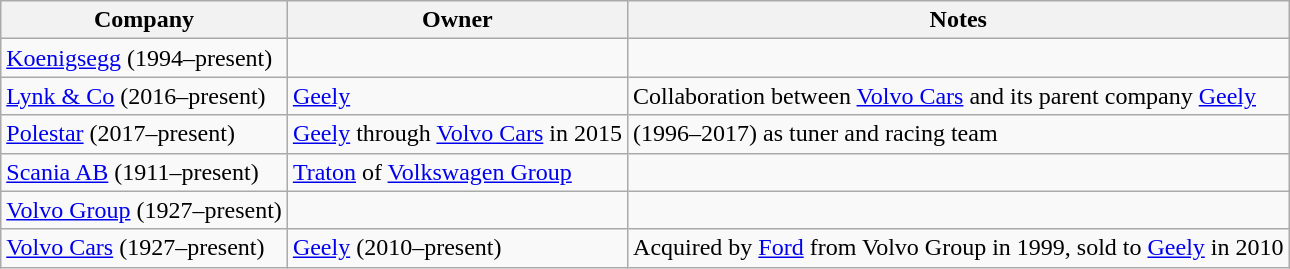<table class="wikitable sortable">
<tr>
<th>Company</th>
<th>Owner</th>
<th>Notes</th>
</tr>
<tr>
<td><a href='#'>Koenigsegg</a> (1994–present)</td>
<td></td>
<td></td>
</tr>
<tr>
<td><a href='#'>Lynk & Co</a> (2016–present)</td>
<td><a href='#'>Geely</a></td>
<td>Collaboration between <a href='#'>Volvo Cars</a> and its parent company <a href='#'>Geely</a></td>
</tr>
<tr>
<td><a href='#'>Polestar</a> (2017–present)</td>
<td><a href='#'>Geely</a> through <a href='#'>Volvo Cars</a> in 2015</td>
<td>(1996–2017) as tuner and racing team</td>
</tr>
<tr>
<td><a href='#'>Scania AB</a> (1911–present)</td>
<td><a href='#'>Traton</a> of <a href='#'>Volkswagen Group</a></td>
<td></td>
</tr>
<tr>
<td><a href='#'>Volvo Group</a> (1927–present)</td>
<td></td>
<td></td>
</tr>
<tr>
<td><a href='#'>Volvo Cars</a> (1927–present)</td>
<td><a href='#'>Geely</a> (2010–present)</td>
<td>Acquired by <a href='#'>Ford</a> from Volvo Group in 1999, sold to <a href='#'>Geely</a> in 2010</td>
</tr>
</table>
